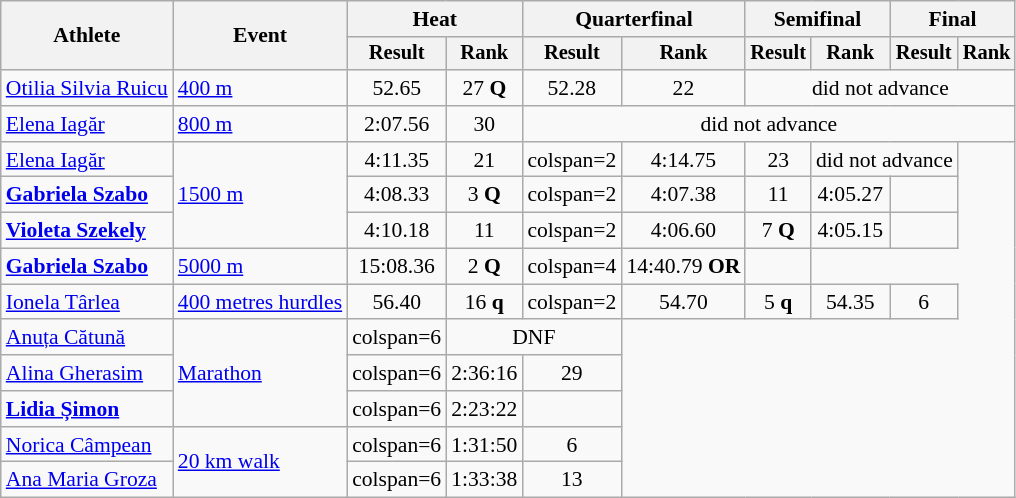<table class="wikitable" style="font-size:90%">
<tr>
<th rowspan="2">Athlete</th>
<th rowspan="2">Event</th>
<th colspan="2">Heat</th>
<th colspan="2">Quarterfinal</th>
<th colspan="2">Semifinal</th>
<th colspan="2">Final</th>
</tr>
<tr style="font-size:95%">
<th>Result</th>
<th>Rank</th>
<th>Result</th>
<th>Rank</th>
<th>Result</th>
<th>Rank</th>
<th>Result</th>
<th>Rank</th>
</tr>
<tr align=center>
<td align=left><a href='#'>Otilia Silvia Ruicu</a></td>
<td align=left><a href='#'>400 m</a></td>
<td>52.65</td>
<td>27 <strong>Q</strong></td>
<td>52.28</td>
<td>22</td>
<td colspan=4>did not advance</td>
</tr>
<tr align=center>
<td align=left><a href='#'>Elena Iagăr</a></td>
<td align=left><a href='#'>800 m</a></td>
<td>2:07.56</td>
<td>30</td>
<td colspan=6>did not advance</td>
</tr>
<tr align=center>
<td align=left><a href='#'>Elena Iagăr</a></td>
<td align=left rowspan=3><a href='#'>1500 m</a></td>
<td>4:11.35</td>
<td>21</td>
<td>colspan=2 </td>
<td>4:14.75</td>
<td>23</td>
<td colspan=2>did not advance</td>
</tr>
<tr align=center>
<td align=left><strong><a href='#'>Gabriela Szabo</a></strong></td>
<td>4:08.33</td>
<td>3 <strong>Q</strong></td>
<td>colspan=2 </td>
<td>4:07.38</td>
<td>11</td>
<td>4:05.27</td>
<td></td>
</tr>
<tr align=center>
<td align=left><strong><a href='#'>Violeta Szekely</a></strong></td>
<td>4:10.18</td>
<td>11</td>
<td>colspan=2 </td>
<td>4:06.60</td>
<td>7 <strong>Q</strong></td>
<td>4:05.15</td>
<td></td>
</tr>
<tr align=center>
<td align=left><strong><a href='#'>Gabriela Szabo</a></strong></td>
<td align=left><a href='#'>5000 m</a></td>
<td>15:08.36</td>
<td>2 <strong>Q</strong></td>
<td>colspan=4 </td>
<td>14:40.79 <strong>OR</strong></td>
<td></td>
</tr>
<tr align=center>
<td align=left><a href='#'>Ionela Târlea</a></td>
<td align=left><a href='#'>400 metres hurdles</a></td>
<td>56.40</td>
<td>16 <strong>q</strong></td>
<td>colspan=2 </td>
<td>54.70</td>
<td>5 <strong>q</strong></td>
<td>54.35</td>
<td>6</td>
</tr>
<tr align=center>
<td align=left><a href='#'>Anuța Cătună</a></td>
<td align=left rowspan=3><a href='#'>Marathon</a></td>
<td>colspan=6 </td>
<td colspan=2>DNF</td>
</tr>
<tr align=center>
<td align=left><a href='#'>Alina Gherasim</a></td>
<td>colspan=6 </td>
<td>2:36:16</td>
<td>29</td>
</tr>
<tr align=center>
<td align=left><strong><a href='#'>Lidia Șimon</a></strong></td>
<td>colspan=6 </td>
<td>2:23:22</td>
<td></td>
</tr>
<tr align=center>
<td align=left><a href='#'>Norica Câmpean</a></td>
<td align=left rowspan=2><a href='#'>20 km walk</a></td>
<td>colspan=6 </td>
<td>1:31:50</td>
<td>6</td>
</tr>
<tr align=center>
<td align=left><a href='#'>Ana Maria Groza</a></td>
<td>colspan=6 </td>
<td>1:33:38</td>
<td>13</td>
</tr>
</table>
